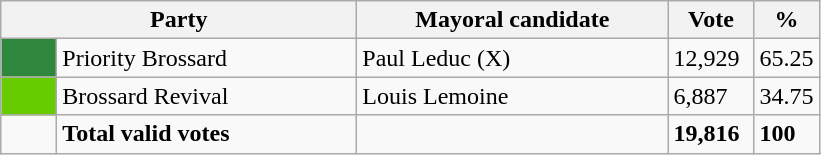<table class="wikitable">
<tr>
<th bgcolor="#DDDDFF" width="230px" colspan="2">Party</th>
<th bgcolor="#DDDDFF" width="200px">Mayoral candidate</th>
<th bgcolor="#DDDDFF" width="50px">Vote</th>
<th bgcolor="#DDDDFF" width="30px">%</th>
</tr>
<tr>
<td bgcolor=#2F873E  width="30px"> </td>
<td>Priority Brossard</td>
<td>Paul Leduc (X)</td>
<td>12,929</td>
<td>65.25</td>
</tr>
<tr>
<td bgcolor=#66CC00> </td>
<td>Brossard Revival</td>
<td>Louis Lemoine</td>
<td>6,887</td>
<td>34.75</td>
</tr>
<tr>
<td> </td>
<td><strong>Total valid votes</strong></td>
<td></td>
<td><strong>19,816</strong></td>
<td><strong>100</strong></td>
</tr>
</table>
